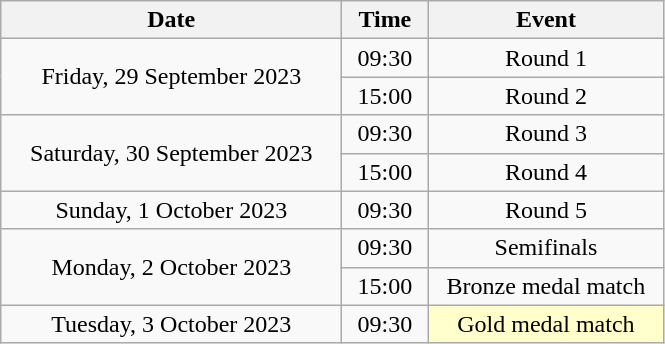<table class = "wikitable" style="text-align:center;">
<tr>
<th width=220>Date</th>
<th width=50>Time</th>
<th width=150>Event</th>
</tr>
<tr>
<td rowspan=2>Friday, 29 September 2023</td>
<td>09:30</td>
<td>Round 1</td>
</tr>
<tr>
<td>15:00</td>
<td>Round 2</td>
</tr>
<tr>
<td rowspan=2>Saturday, 30 September 2023</td>
<td>09:30</td>
<td>Round 3</td>
</tr>
<tr>
<td>15:00</td>
<td>Round 4</td>
</tr>
<tr>
<td>Sunday, 1 October 2023</td>
<td>09:30</td>
<td>Round 5</td>
</tr>
<tr>
<td Rowspan=2>Monday, 2 October 2023</td>
<td>09:30</td>
<td>Semifinals</td>
</tr>
<tr>
<td>15:00</td>
<td>Bronze medal match</td>
</tr>
<tr>
<td>Tuesday, 3 October 2023</td>
<td>09:30</td>
<td bgcolor=ffffcc>Gold medal match</td>
</tr>
</table>
